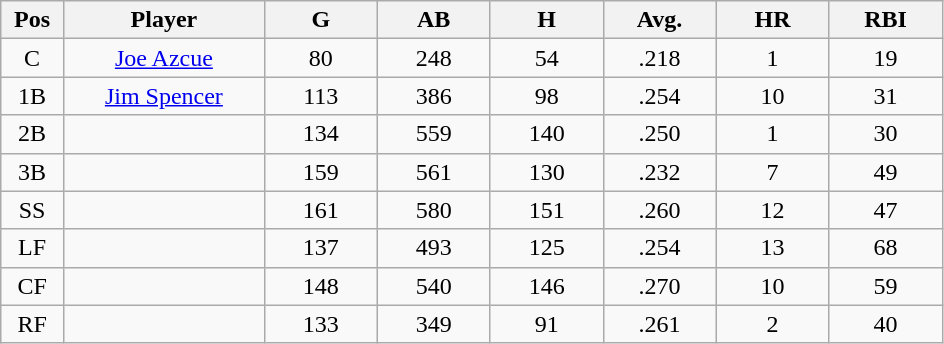<table class="wikitable sortable">
<tr>
<th bgcolor="#DDDDFF" width="5%">Pos</th>
<th bgcolor="#DDDDFF" width="16%">Player</th>
<th bgcolor="#DDDDFF" width="9%">G</th>
<th bgcolor="#DDDDFF" width="9%">AB</th>
<th bgcolor="#DDDDFF" width="9%">H</th>
<th bgcolor="#DDDDFF" width="9%">Avg.</th>
<th bgcolor="#DDDDFF" width="9%">HR</th>
<th bgcolor="#DDDDFF" width="9%">RBI</th>
</tr>
<tr align="center">
<td>C</td>
<td><a href='#'>Joe Azcue</a></td>
<td>80</td>
<td>248</td>
<td>54</td>
<td>.218</td>
<td>1</td>
<td>19</td>
</tr>
<tr align=center>
<td>1B</td>
<td><a href='#'>Jim Spencer</a></td>
<td>113</td>
<td>386</td>
<td>98</td>
<td>.254</td>
<td>10</td>
<td>31</td>
</tr>
<tr align=center>
<td>2B</td>
<td></td>
<td>134</td>
<td>559</td>
<td>140</td>
<td>.250</td>
<td>1</td>
<td>30</td>
</tr>
<tr align="center">
<td>3B</td>
<td></td>
<td>159</td>
<td>561</td>
<td>130</td>
<td>.232</td>
<td>7</td>
<td>49</td>
</tr>
<tr align="center">
<td>SS</td>
<td></td>
<td>161</td>
<td>580</td>
<td>151</td>
<td>.260</td>
<td>12</td>
<td>47</td>
</tr>
<tr align="center">
<td>LF</td>
<td></td>
<td>137</td>
<td>493</td>
<td>125</td>
<td>.254</td>
<td>13</td>
<td>68</td>
</tr>
<tr align="center">
<td>CF</td>
<td></td>
<td>148</td>
<td>540</td>
<td>146</td>
<td>.270</td>
<td>10</td>
<td>59</td>
</tr>
<tr align="center">
<td>RF</td>
<td></td>
<td>133</td>
<td>349</td>
<td>91</td>
<td>.261</td>
<td>2</td>
<td>40</td>
</tr>
</table>
